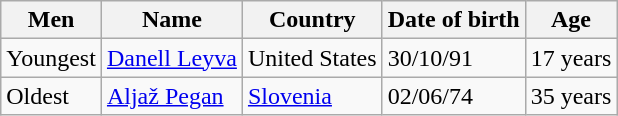<table class="wikitable">
<tr>
<th>Men</th>
<th>Name</th>
<th>Country</th>
<th>Date of birth</th>
<th>Age</th>
</tr>
<tr>
<td>Youngest</td>
<td><a href='#'>Danell Leyva</a></td>
<td>United States </td>
<td>30/10/91</td>
<td>17 years</td>
</tr>
<tr>
<td>Oldest</td>
<td><a href='#'>Aljaž Pegan</a></td>
<td><a href='#'>Slovenia</a> </td>
<td>02/06/74</td>
<td>35 years</td>
</tr>
</table>
